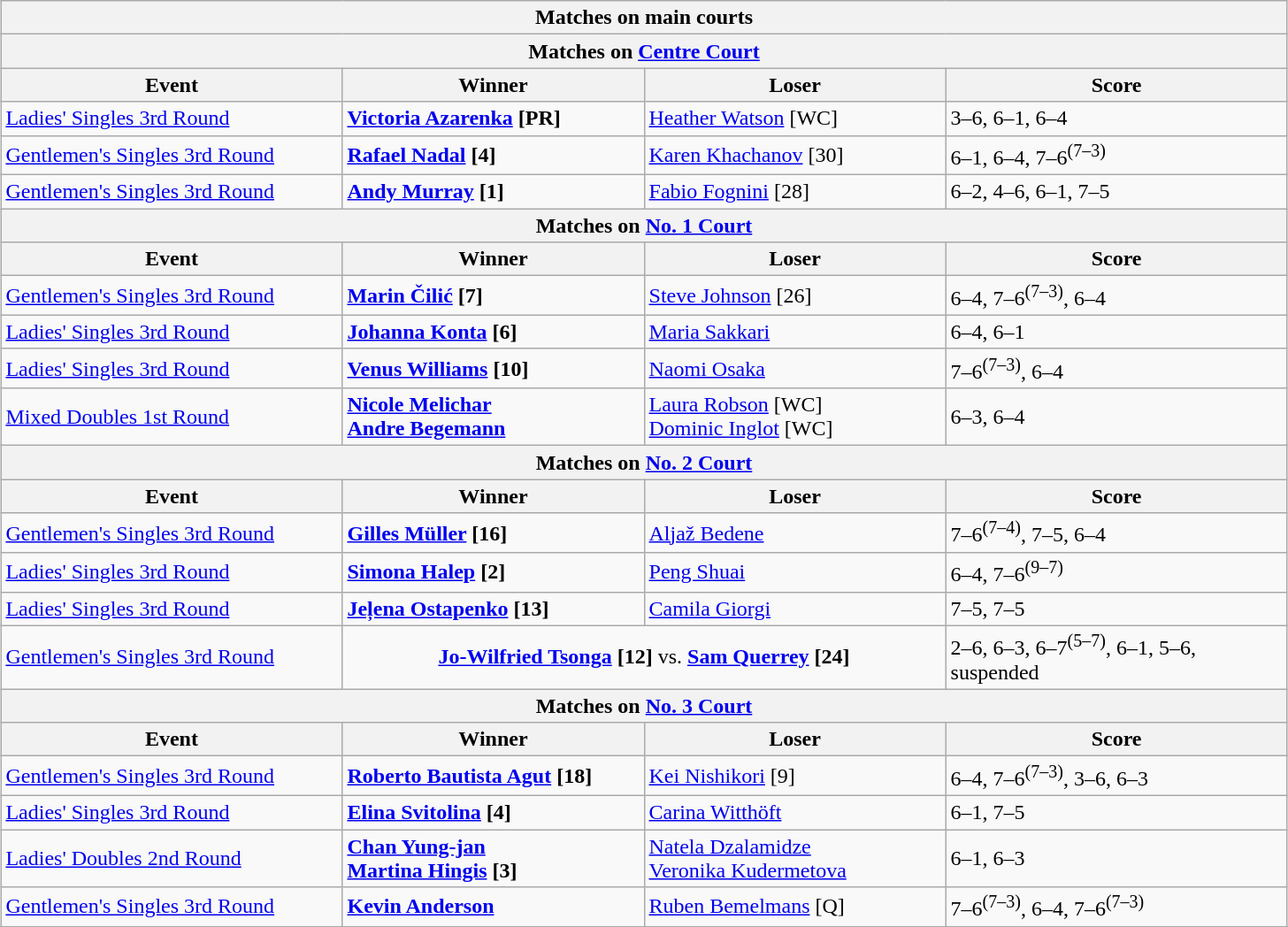<table class="wikitable collapsible uncollapsed" style="margin:auto;">
<tr>
<th colspan="4" style="white-space:nowrap;">Matches on main courts</th>
</tr>
<tr>
<th colspan="4">Matches on <a href='#'>Centre Court</a></th>
</tr>
<tr>
<th width=250>Event</th>
<th width=220>Winner</th>
<th width=220>Loser</th>
<th width=250>Score</th>
</tr>
<tr>
<td><a href='#'>Ladies' Singles 3rd Round</a></td>
<td> <strong><a href='#'>Victoria Azarenka</a> [PR]</strong></td>
<td> <a href='#'>Heather Watson</a> [WC]</td>
<td>3–6, 6–1, 6–4</td>
</tr>
<tr>
<td><a href='#'>Gentlemen's Singles 3rd Round</a></td>
<td> <strong><a href='#'>Rafael Nadal</a> [4]</strong></td>
<td> <a href='#'>Karen Khachanov</a> [30]</td>
<td>6–1, 6–4, 7–6<sup>(7–3)</sup></td>
</tr>
<tr>
<td><a href='#'>Gentlemen's Singles 3rd Round</a></td>
<td> <strong><a href='#'>Andy Murray</a> [1]</strong></td>
<td> <a href='#'>Fabio Fognini</a> [28]</td>
<td>6–2, 4–6, 6–1, 7–5</td>
</tr>
<tr>
<th colspan="4">Matches on <a href='#'>No. 1 Court</a></th>
</tr>
<tr>
<th width=220>Event</th>
<th width=220>Winner</th>
<th width=220>Loser</th>
<th width=250>Score</th>
</tr>
<tr>
<td><a href='#'>Gentlemen's Singles 3rd Round</a></td>
<td> <strong><a href='#'>Marin Čilić</a> [7]</strong></td>
<td> <a href='#'>Steve Johnson</a> [26]</td>
<td>6–4, 7–6<sup>(7–3)</sup>, 6–4</td>
</tr>
<tr>
<td><a href='#'>Ladies' Singles 3rd Round</a></td>
<td> <strong><a href='#'>Johanna Konta</a> [6]</strong></td>
<td> <a href='#'>Maria Sakkari</a></td>
<td>6–4, 6–1</td>
</tr>
<tr>
<td><a href='#'>Ladies' Singles 3rd Round</a></td>
<td> <strong><a href='#'>Venus Williams</a> [10]</strong></td>
<td> <a href='#'>Naomi Osaka</a></td>
<td>7–6<sup>(7–3)</sup>, 6–4</td>
</tr>
<tr>
<td><a href='#'>Mixed Doubles 1st Round</a></td>
<td> <strong><a href='#'>Nicole Melichar</a><br></strong> <strong><a href='#'>Andre Begemann</a></strong></td>
<td> <a href='#'>Laura Robson</a> [WC]<br> <a href='#'>Dominic Inglot</a> [WC]</td>
<td>6–3, 6–4</td>
</tr>
<tr>
<th colspan="4">Matches on <a href='#'>No. 2 Court</a></th>
</tr>
<tr>
<th width=220>Event</th>
<th width=220>Winner</th>
<th width=220>Loser</th>
<th width=250>Score</th>
</tr>
<tr>
<td><a href='#'>Gentlemen's Singles 3rd Round</a></td>
<td> <strong><a href='#'>Gilles Müller</a> [16]</strong></td>
<td> <a href='#'>Aljaž Bedene</a></td>
<td>7–6<sup>(7–4)</sup>, 7–5, 6–4</td>
</tr>
<tr>
<td><a href='#'>Ladies' Singles 3rd Round</a></td>
<td> <strong><a href='#'>Simona Halep</a> [2]</strong></td>
<td> <a href='#'>Peng Shuai</a></td>
<td>6–4, 7–6<sup>(9–7)</sup></td>
</tr>
<tr>
<td><a href='#'>Ladies' Singles 3rd Round</a></td>
<td> <strong><a href='#'>Jeļena Ostapenko</a> [13]</strong></td>
<td> <a href='#'>Camila Giorgi</a></td>
<td>7–5, 7–5</td>
</tr>
<tr>
<td><a href='#'>Gentlemen's Singles 3rd Round</a></td>
<td align="center" colspan="2"> <strong><a href='#'>Jo-Wilfried Tsonga</a> [12]</strong> vs.  <strong><a href='#'>Sam Querrey</a> [24]</strong></td>
<td>2–6, 6–3, 6–7<sup>(5–7)</sup>, 6–1, 5–6, suspended</td>
</tr>
<tr>
<th colspan="4">Matches on <a href='#'>No. 3 Court</a></th>
</tr>
<tr>
<th width=220>Event</th>
<th width=220>Winner</th>
<th width=220>Loser</th>
<th width=250>Score</th>
</tr>
<tr>
<td><a href='#'>Gentlemen's Singles 3rd Round</a></td>
<td> <strong><a href='#'>Roberto Bautista Agut</a> [18]</strong></td>
<td> <a href='#'>Kei Nishikori</a> [9]</td>
<td>6–4, 7–6<sup>(7–3)</sup>, 3–6, 6–3</td>
</tr>
<tr>
<td><a href='#'>Ladies' Singles 3rd Round</a></td>
<td> <strong><a href='#'>Elina Svitolina</a> [4]</strong></td>
<td> <a href='#'>Carina Witthöft</a></td>
<td>6–1, 7–5</td>
</tr>
<tr>
<td><a href='#'>Ladies' Doubles 2nd Round</a></td>
<td> <strong><a href='#'>Chan Yung-jan</a></strong><br> <strong><a href='#'>Martina Hingis</a> [3]</strong></td>
<td> <a href='#'>Natela Dzalamidze</a><br> <a href='#'>Veronika Kudermetova</a></td>
<td>6–1, 6–3</td>
</tr>
<tr>
<td><a href='#'>Gentlemen's Singles 3rd Round</a></td>
<td> <strong><a href='#'>Kevin Anderson</a></strong></td>
<td> <a href='#'>Ruben Bemelmans</a> [Q]</td>
<td>7–6<sup>(7–3)</sup>, 6–4, 7–6<sup>(7–3)</sup></td>
</tr>
<tr>
</tr>
</table>
